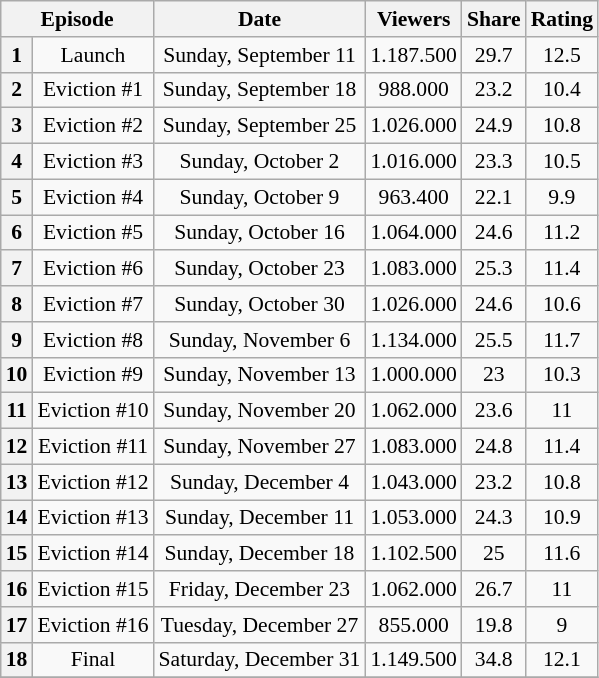<table class="wikitable sortable centre" style="text-align:center; font-size:90%;">
<tr>
<th colspan="2">Episode</th>
<th>Date</th>
<th>Viewers</th>
<th>Share</th>
<th>Rating</th>
</tr>
<tr>
<th>1</th>
<td>Launch</td>
<td>Sunday, September 11</td>
<td>1.187.500</td>
<td>29.7</td>
<td>12.5</td>
</tr>
<tr>
<th>2</th>
<td>Eviction #1</td>
<td>Sunday, September 18</td>
<td>988.000</td>
<td>23.2</td>
<td>10.4</td>
</tr>
<tr>
<th>3</th>
<td>Eviction #2</td>
<td>Sunday, September 25</td>
<td>1.026.000</td>
<td>24.9</td>
<td>10.8</td>
</tr>
<tr>
<th>4</th>
<td>Eviction #3</td>
<td>Sunday, October 2</td>
<td>1.016.000</td>
<td>23.3</td>
<td>10.5</td>
</tr>
<tr>
<th>5</th>
<td>Eviction #4</td>
<td>Sunday, October 9</td>
<td>963.400</td>
<td>22.1</td>
<td>9.9</td>
</tr>
<tr>
<th>6</th>
<td>Eviction #5</td>
<td>Sunday, October 16</td>
<td>1.064.000</td>
<td>24.6</td>
<td>11.2</td>
</tr>
<tr>
<th>7</th>
<td>Eviction #6</td>
<td>Sunday, October 23</td>
<td>1.083.000</td>
<td>25.3</td>
<td>11.4</td>
</tr>
<tr>
<th>8</th>
<td>Eviction #7</td>
<td>Sunday, October 30</td>
<td>1.026.000</td>
<td>24.6</td>
<td>10.6</td>
</tr>
<tr>
<th>9</th>
<td>Eviction #8</td>
<td>Sunday, November 6</td>
<td>1.134.000</td>
<td>25.5</td>
<td>11.7</td>
</tr>
<tr>
<th>10</th>
<td>Eviction #9</td>
<td>Sunday, November 13</td>
<td>1.000.000</td>
<td>23</td>
<td>10.3</td>
</tr>
<tr>
<th>11</th>
<td>Eviction #10</td>
<td>Sunday, November 20</td>
<td>1.062.000</td>
<td>23.6</td>
<td>11</td>
</tr>
<tr>
<th>12</th>
<td>Eviction #11</td>
<td>Sunday, November 27</td>
<td>1.083.000</td>
<td>24.8</td>
<td>11.4</td>
</tr>
<tr>
<th>13</th>
<td>Eviction #12</td>
<td>Sunday, December 4</td>
<td>1.043.000</td>
<td>23.2</td>
<td>10.8</td>
</tr>
<tr>
<th>14</th>
<td>Eviction #13</td>
<td>Sunday, December 11</td>
<td>1.053.000</td>
<td>24.3</td>
<td>10.9</td>
</tr>
<tr>
<th>15</th>
<td>Eviction #14</td>
<td>Sunday, December 18</td>
<td>1.102.500</td>
<td>25</td>
<td>11.6</td>
</tr>
<tr>
<th>16</th>
<td>Eviction #15</td>
<td>Friday, December 23</td>
<td>1.062.000</td>
<td>26.7</td>
<td>11</td>
</tr>
<tr>
<th>17</th>
<td>Eviction #16</td>
<td>Tuesday, December 27</td>
<td>855.000</td>
<td>19.8</td>
<td>9</td>
</tr>
<tr>
<th>18</th>
<td>Final</td>
<td>Saturday, December 31</td>
<td>1.149.500</td>
<td>34.8</td>
<td>12.1</td>
</tr>
<tr>
</tr>
</table>
